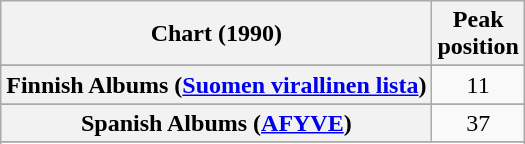<table class="wikitable sortable plainrowheaders" style=text-align:center">
<tr>
<th>Chart (1990)</th>
<th>Peak<br>position</th>
</tr>
<tr>
</tr>
<tr>
<th scope="row">Finnish Albums (<a href='#'>Suomen virallinen lista</a>)</th>
<td align="center">11</td>
</tr>
<tr>
</tr>
<tr>
<th scope="row">Spanish Albums (<a href='#'>AFYVE</a>)</th>
<td align="center">37</td>
</tr>
<tr>
</tr>
<tr>
</tr>
<tr>
</tr>
<tr>
</tr>
<tr>
</tr>
<tr>
</tr>
</table>
